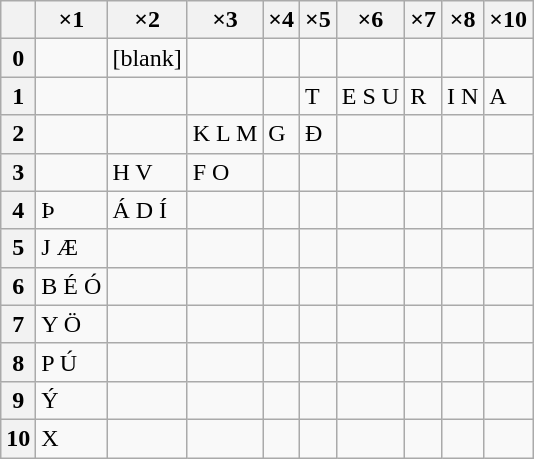<table class="wikitable floatright">
<tr>
<th></th>
<th>×1</th>
<th>×2</th>
<th>×3</th>
<th>×4</th>
<th>×5</th>
<th>×6</th>
<th>×7</th>
<th>×8</th>
<th>×10</th>
</tr>
<tr>
<th>0</th>
<td></td>
<td>[blank]</td>
<td></td>
<td></td>
<td></td>
<td></td>
<td></td>
<td></td>
<td></td>
</tr>
<tr>
<th>1</th>
<td></td>
<td></td>
<td></td>
<td></td>
<td>T</td>
<td>E S U</td>
<td>R</td>
<td>I N</td>
<td>A</td>
</tr>
<tr>
<th>2</th>
<td></td>
<td></td>
<td>K L M</td>
<td>G</td>
<td>Ð</td>
<td></td>
<td></td>
<td></td>
<td></td>
</tr>
<tr>
<th>3</th>
<td></td>
<td>H V</td>
<td>F O</td>
<td></td>
<td></td>
<td></td>
<td></td>
<td></td>
<td></td>
</tr>
<tr>
<th>4</th>
<td>Þ</td>
<td>Á D Í</td>
<td></td>
<td></td>
<td></td>
<td></td>
<td></td>
<td></td>
<td></td>
</tr>
<tr>
<th>5</th>
<td>J Æ</td>
<td></td>
<td></td>
<td></td>
<td></td>
<td></td>
<td></td>
<td></td>
<td></td>
</tr>
<tr>
<th>6</th>
<td>B É Ó</td>
<td></td>
<td></td>
<td></td>
<td></td>
<td></td>
<td></td>
<td></td>
<td></td>
</tr>
<tr>
<th>7</th>
<td>Y Ö</td>
<td></td>
<td></td>
<td></td>
<td></td>
<td></td>
<td></td>
<td></td>
<td></td>
</tr>
<tr>
<th>8</th>
<td>P Ú</td>
<td></td>
<td></td>
<td></td>
<td></td>
<td></td>
<td></td>
<td></td>
<td></td>
</tr>
<tr>
<th>9</th>
<td>Ý</td>
<td></td>
<td></td>
<td></td>
<td></td>
<td></td>
<td></td>
<td></td>
<td></td>
</tr>
<tr>
<th>10</th>
<td>X</td>
<td></td>
<td></td>
<td></td>
<td></td>
<td></td>
<td></td>
<td></td>
<td></td>
</tr>
</table>
